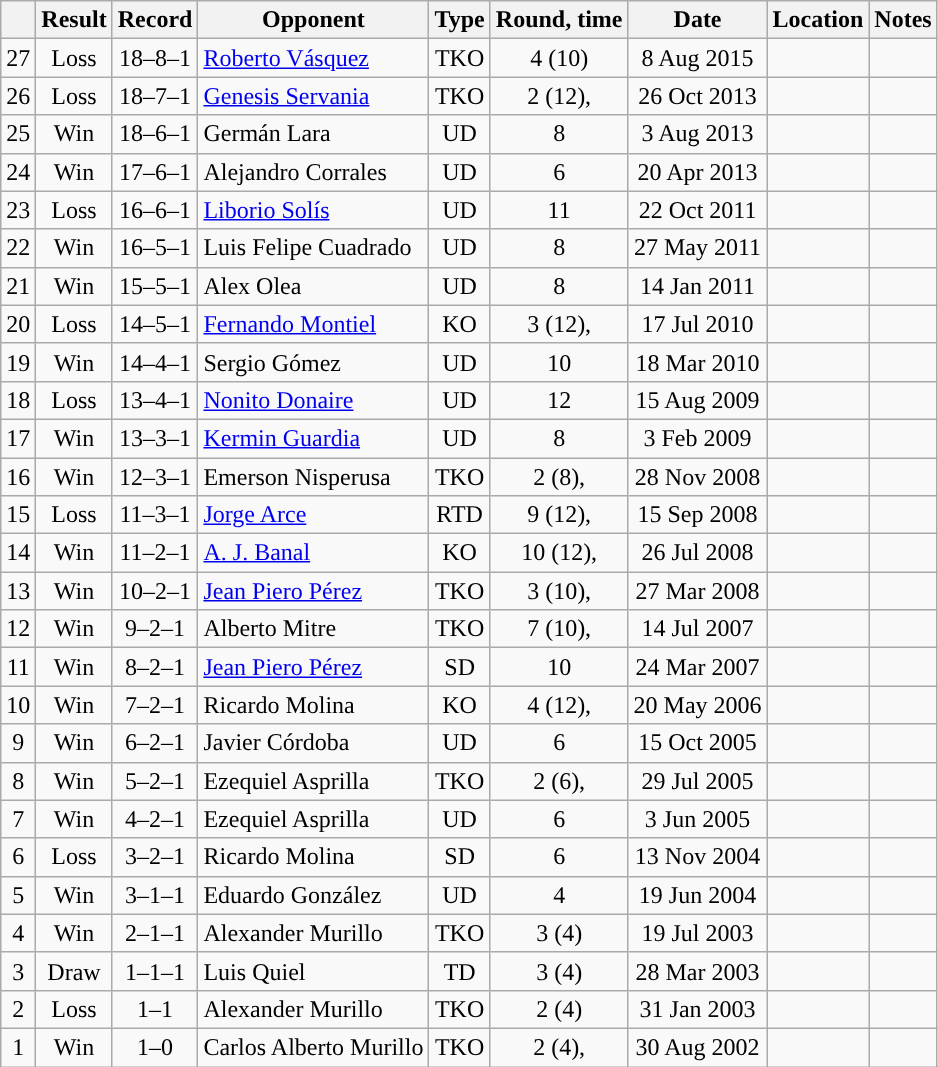<table class="wikitable" style="text-align:center">
<tr>
<th></th>
<th>Result</th>
<th>Record</th>
<th>Opponent</th>
<th>Type</th>
<th>Round, time</th>
<th>Date</th>
<th>Location</th>
<th>Notes</th>
</tr>
<tr>
<td>27</td>
<td>Loss</td>
<td>18–8–1</td>
<td align=left><a href='#'>Roberto Vásquez</a></td>
<td>TKO</td>
<td>4 (10)</td>
<td>8 Aug 2015</td>
<td align=left></td>
<td align=left></td>
</tr>
<tr>
<td>26</td>
<td>Loss</td>
<td>18–7–1</td>
<td align=left><a href='#'>Genesis Servania</a></td>
<td>TKO</td>
<td>2 (12), </td>
<td>26 Oct 2013</td>
<td align=left></td>
<td align=left></td>
</tr>
<tr>
<td>25</td>
<td>Win</td>
<td>18–6–1</td>
<td align=left>Germán Lara</td>
<td>UD</td>
<td>8</td>
<td>3 Aug 2013</td>
<td align=left></td>
<td></td>
</tr>
<tr>
<td>24</td>
<td>Win</td>
<td>17–6–1</td>
<td align=left>Alejandro Corrales</td>
<td>UD</td>
<td>6</td>
<td>20 Apr 2013</td>
<td align=left></td>
<td></td>
</tr>
<tr>
<td>23</td>
<td>Loss</td>
<td>16–6–1</td>
<td align=left><a href='#'>Liborio Solís</a></td>
<td>UD</td>
<td>11</td>
<td>22 Oct 2011</td>
<td align=left></td>
<td align=left></td>
</tr>
<tr>
<td>22</td>
<td>Win</td>
<td>16–5–1</td>
<td align=left>Luis Felipe Cuadrado</td>
<td>UD</td>
<td>8</td>
<td>27 May 2011</td>
<td align=left></td>
<td></td>
</tr>
<tr>
<td>21</td>
<td>Win</td>
<td>15–5–1</td>
<td align=left>Alex Olea</td>
<td>UD</td>
<td>8</td>
<td>14 Jan 2011</td>
<td align=left></td>
<td></td>
</tr>
<tr>
<td>20</td>
<td>Loss</td>
<td>14–5–1</td>
<td align=left><a href='#'>Fernando Montiel</a></td>
<td>KO</td>
<td>3 (12), </td>
<td>17 Jul 2010</td>
<td align=left></td>
<td align=left></td>
</tr>
<tr>
<td>19</td>
<td>Win</td>
<td>14–4–1</td>
<td align=left>Sergio Gómez</td>
<td>UD</td>
<td>10</td>
<td>18 Mar 2010</td>
<td align=left></td>
<td></td>
</tr>
<tr>
<td>18</td>
<td>Loss</td>
<td>13–4–1</td>
<td align=left><a href='#'>Nonito Donaire</a></td>
<td>UD</td>
<td>12</td>
<td>15 Aug 2009</td>
<td align=left></td>
<td align=left></td>
</tr>
<tr>
<td>17</td>
<td>Win</td>
<td>13–3–1</td>
<td align=left><a href='#'>Kermin Guardia</a></td>
<td>UD</td>
<td>8</td>
<td>3 Feb 2009</td>
<td align=left></td>
<td></td>
</tr>
<tr>
<td>16</td>
<td>Win</td>
<td>12–3–1</td>
<td align=left>Emerson Nisperusa</td>
<td>TKO</td>
<td>2 (8), </td>
<td>28 Nov 2008</td>
<td align=left></td>
<td></td>
</tr>
<tr>
<td>15</td>
<td>Loss</td>
<td>11–3–1</td>
<td align=left><a href='#'>Jorge Arce</a></td>
<td>RTD</td>
<td>9 (12), </td>
<td>15 Sep 2008</td>
<td align=left></td>
<td align=left></td>
</tr>
<tr>
<td>14</td>
<td>Win</td>
<td>11–2–1</td>
<td align=left><a href='#'>A. J. Banal</a></td>
<td>KO</td>
<td>10 (12), </td>
<td>26 Jul 2008</td>
<td align=left></td>
<td align=left></td>
</tr>
<tr>
<td>13</td>
<td>Win</td>
<td>10–2–1</td>
<td align=left><a href='#'>Jean Piero Pérez</a></td>
<td>TKO</td>
<td>3 (10), </td>
<td>27 Mar 2008</td>
<td align=left></td>
<td></td>
</tr>
<tr>
<td>12</td>
<td>Win</td>
<td>9–2–1</td>
<td align=left>Alberto Mitre</td>
<td>TKO</td>
<td>7 (10), </td>
<td>14 Jul 2007</td>
<td align=left></td>
<td></td>
</tr>
<tr>
<td>11</td>
<td>Win</td>
<td>8–2–1</td>
<td align=left><a href='#'>Jean Piero Pérez</a></td>
<td>SD</td>
<td>10</td>
<td>24 Mar 2007</td>
<td align=left></td>
<td align=left></td>
</tr>
<tr>
<td>10</td>
<td>Win</td>
<td>7–2–1</td>
<td align=left>Ricardo Molina</td>
<td>KO</td>
<td>4 (12), </td>
<td>20 May 2006</td>
<td align=left></td>
<td align=left></td>
</tr>
<tr>
<td>9</td>
<td>Win</td>
<td>6–2–1</td>
<td align=left>Javier Córdoba</td>
<td>UD</td>
<td>6</td>
<td>15 Oct 2005</td>
<td align=left></td>
<td></td>
</tr>
<tr>
<td>8</td>
<td>Win</td>
<td>5–2–1</td>
<td align=left>Ezequiel Asprilla</td>
<td>TKO</td>
<td>2 (6), </td>
<td>29 Jul 2005</td>
<td align=left></td>
<td></td>
</tr>
<tr>
<td>7</td>
<td>Win</td>
<td>4–2–1</td>
<td align=left>Ezequiel Asprilla</td>
<td>UD</td>
<td>6</td>
<td>3 Jun 2005</td>
<td align=left></td>
<td></td>
</tr>
<tr>
<td>6</td>
<td>Loss</td>
<td>3–2–1</td>
<td align=left>Ricardo Molina</td>
<td>SD</td>
<td>6</td>
<td>13 Nov 2004</td>
<td align=left></td>
<td></td>
</tr>
<tr>
<td>5</td>
<td>Win</td>
<td>3–1–1</td>
<td align=left>Eduardo González</td>
<td>UD</td>
<td>4</td>
<td>19 Jun 2004</td>
<td align=left></td>
<td></td>
</tr>
<tr>
<td>4</td>
<td>Win</td>
<td>2–1–1</td>
<td align=left>Alexander Murillo</td>
<td>TKO</td>
<td>3 (4)</td>
<td>19 Jul 2003</td>
<td align=left></td>
<td></td>
</tr>
<tr>
<td>3</td>
<td>Draw</td>
<td>1–1–1</td>
<td align=left>Luis Quiel</td>
<td>TD</td>
<td>3 (4)</td>
<td>28 Mar 2003</td>
<td align=left></td>
<td></td>
</tr>
<tr>
<td>2</td>
<td>Loss</td>
<td>1–1</td>
<td align=left>Alexander Murillo</td>
<td>TKO</td>
<td>2 (4)</td>
<td>31 Jan 2003</td>
<td align=left></td>
<td></td>
</tr>
<tr>
<td>1</td>
<td>Win</td>
<td>1–0</td>
<td align=left>Carlos Alberto Murillo</td>
<td>TKO</td>
<td>2 (4), </td>
<td>30 Aug 2002</td>
<td align=left></td>
<td></td>
</tr>
</table>
